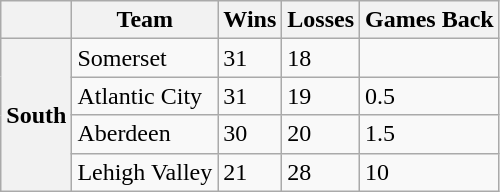<table class="wikitable">
<tr>
<th></th>
<th>Team</th>
<th>Wins</th>
<th>Losses</th>
<th>Games Back</th>
</tr>
<tr>
<th rowspan="4">South</th>
<td>Somerset</td>
<td>31</td>
<td>18</td>
<td> </td>
</tr>
<tr>
<td>Atlantic City</td>
<td>31</td>
<td>19</td>
<td>0.5</td>
</tr>
<tr>
<td>Aberdeen</td>
<td>30</td>
<td>20</td>
<td>1.5</td>
</tr>
<tr>
<td>Lehigh Valley</td>
<td>21</td>
<td>28</td>
<td>10</td>
</tr>
</table>
